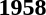<table>
<tr>
<td><strong>1958</strong><br></td>
</tr>
</table>
